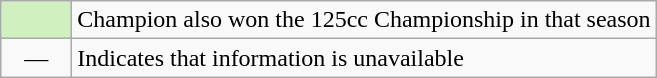<table class="wikitable">
<tr>
<td width=40px align=center style="background:#d0f0c0;"></td>
<td>Champion also won the 125cc Championship in that season</td>
</tr>
<tr>
<td width=40px align=center>—</td>
<td>Indicates that information is unavailable</td>
</tr>
</table>
